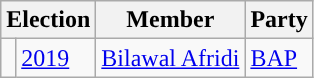<table class="wikitable">
<tr>
<th colspan="2">Election</th>
<th>Member</th>
<th>Party</th>
</tr>
<tr>
<td style="background-color: "></td>
<td><a href='#'>2019</a></td>
<td><a href='#'>Bilawal Afridi</a></td>
<td><a href='#'>BAP</a></td>
</tr>
</table>
